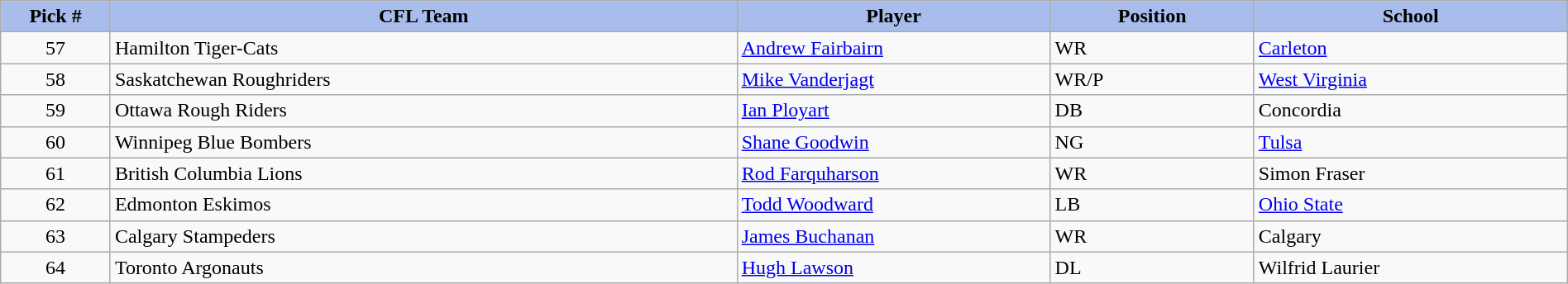<table class="wikitable" style="width: 100%">
<tr>
<th style="background:#a8bdec; width:7%;">Pick #</th>
<th style="width:40%; background:#a8bdec;">CFL Team</th>
<th style="width:20%; background:#a8bdec;">Player</th>
<th style="width:13%; background:#a8bdec;">Position</th>
<th style="width:20%; background:#a8bdec;">School</th>
</tr>
<tr>
<td align=center>57</td>
<td>Hamilton Tiger-Cats</td>
<td><a href='#'>Andrew Fairbairn</a></td>
<td>WR</td>
<td><a href='#'>Carleton</a></td>
</tr>
<tr>
<td align=center>58</td>
<td>Saskatchewan Roughriders</td>
<td><a href='#'>Mike Vanderjagt</a></td>
<td>WR/P</td>
<td><a href='#'>West Virginia</a></td>
</tr>
<tr>
<td align=center>59</td>
<td>Ottawa Rough Riders</td>
<td><a href='#'>Ian Ployart</a></td>
<td>DB</td>
<td>Concordia</td>
</tr>
<tr>
<td align=center>60</td>
<td>Winnipeg Blue Bombers</td>
<td><a href='#'>Shane Goodwin</a></td>
<td>NG</td>
<td><a href='#'>Tulsa</a></td>
</tr>
<tr>
<td align=center>61</td>
<td>British Columbia Lions</td>
<td><a href='#'>Rod Farquharson</a></td>
<td>WR</td>
<td>Simon Fraser</td>
</tr>
<tr>
<td align=center>62</td>
<td>Edmonton Eskimos</td>
<td><a href='#'>Todd Woodward</a></td>
<td>LB</td>
<td><a href='#'>Ohio State</a></td>
</tr>
<tr>
<td align=center>63</td>
<td>Calgary Stampeders</td>
<td><a href='#'>James Buchanan</a></td>
<td>WR</td>
<td>Calgary</td>
</tr>
<tr>
<td align=center>64</td>
<td>Toronto Argonauts</td>
<td><a href='#'>Hugh Lawson</a></td>
<td>DL</td>
<td>Wilfrid Laurier</td>
</tr>
</table>
